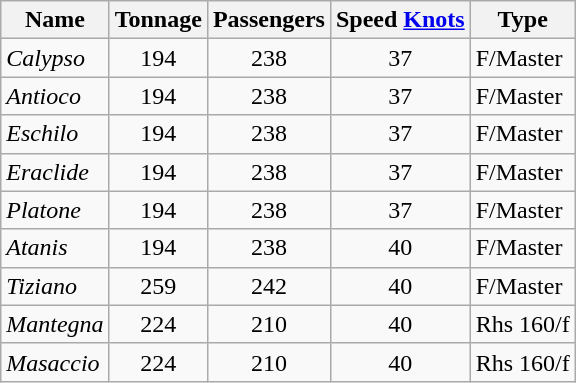<table class="wikitable" style="border-collapse:collapse">
<tr>
<th>Name</th>
<th>Tonnage</th>
<th>Passengers</th>
<th>Speed <a href='#'>Knots</a></th>
<th>Type</th>
</tr>
<tr>
<td><em>Calypso</em></td>
<td align=center>194</td>
<td align=center>238</td>
<td align=center>37</td>
<td>F/Master</td>
</tr>
<tr>
<td><em>Antioco</em></td>
<td align=center>194</td>
<td align=center>238</td>
<td align=center>37</td>
<td>F/Master</td>
</tr>
<tr>
<td><em>Eschilo</em></td>
<td align=center>194</td>
<td align=center>238</td>
<td align=center>37</td>
<td>F/Master</td>
</tr>
<tr>
<td><em>Eraclide</em></td>
<td align=center>194</td>
<td align=center>238</td>
<td align=center>37</td>
<td>F/Master</td>
</tr>
<tr>
<td><em>Platone</em></td>
<td align=center>194</td>
<td align=center>238</td>
<td align=center>37</td>
<td>F/Master</td>
</tr>
<tr>
<td><em>Atanis</em></td>
<td align=center>194</td>
<td align=center>238</td>
<td align=center>40</td>
<td>F/Master</td>
</tr>
<tr>
<td><em>Tiziano</em></td>
<td align=center>259</td>
<td align=center>242</td>
<td align=center>40</td>
<td>F/Master</td>
</tr>
<tr>
<td><em>Mantegna</em></td>
<td align=center>224</td>
<td align=center>210</td>
<td align=center>40</td>
<td>Rhs 160/f</td>
</tr>
<tr>
<td><em>Masaccio</em></td>
<td align=center>224</td>
<td align=center>210</td>
<td align=center>40</td>
<td>Rhs 160/f</td>
</tr>
</table>
